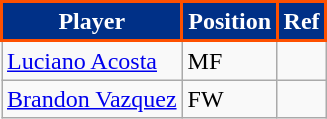<table class=wikitable>
<tr>
<th style="background:#003087; color:#FFFFFF; border:2px solid #FE5000;" scope="col">Player</th>
<th style="background:#003087; color:#FFFFFF; border:2px solid #FE5000;" scope="col">Position</th>
<th style="background:#003087; color:#FFFFFF; border:2px solid #FE5000;" scope="col">Ref</th>
</tr>
<tr>
<td> <a href='#'>Luciano Acosta</a></td>
<td>MF</td>
<td></td>
</tr>
<tr>
<td> <a href='#'>Brandon Vazquez</a></td>
<td>FW</td>
<td></td>
</tr>
</table>
